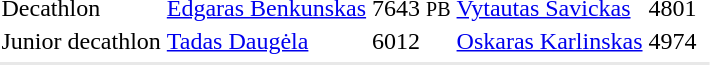<table>
<tr>
<td>Decathlon</td>
<td><a href='#'>Edgaras Benkunskas</a></td>
<td>7643 <small>PB</small></td>
<td><a href='#'>Vytautas Savickas</a></td>
<td>4801</td>
<td></td>
<td></td>
</tr>
<tr>
<td>Junior decathlon</td>
<td><a href='#'>Tadas Daugėla</a></td>
<td>6012</td>
<td><a href='#'>Oskaras Karlinskas</a></td>
<td>4974</td>
<td></td>
<td></td>
</tr>
<tr>
</tr>
<tr bgcolor= e8e8e8>
<td colspan=7></td>
</tr>
</table>
